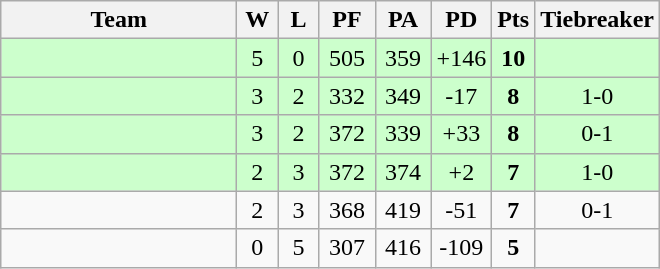<table class="wikitable" style="text-align:center">
<tr>
<th width=150>Team</th>
<th width=20>W</th>
<th width=20>L</th>
<th width=30>PF</th>
<th width=30>PA</th>
<th width=30>PD</th>
<th width=20>Pts</th>
<th width=50>Tiebreaker</th>
</tr>
<tr bgcolor="#ccffcc">
<td align="left"></td>
<td>5</td>
<td>0</td>
<td>505</td>
<td>359</td>
<td>+146</td>
<td><strong>10</strong></td>
<td></td>
</tr>
<tr bgcolor="#ccffcc">
<td align="left"></td>
<td>3</td>
<td>2</td>
<td>332</td>
<td>349</td>
<td>-17</td>
<td><strong>8</strong></td>
<td>1-0</td>
</tr>
<tr bgcolor="#ccffcc">
<td align="left"></td>
<td>3</td>
<td>2</td>
<td>372</td>
<td>339</td>
<td>+33</td>
<td><strong>8</strong></td>
<td>0-1</td>
</tr>
<tr bgcolor="#ccffcc">
<td align="left"></td>
<td>2</td>
<td>3</td>
<td>372</td>
<td>374</td>
<td>+2</td>
<td><strong>7</strong></td>
<td>1-0</td>
</tr>
<tr>
<td align="left"></td>
<td>2</td>
<td>3</td>
<td>368</td>
<td>419</td>
<td>-51</td>
<td><strong>7</strong></td>
<td>0-1</td>
</tr>
<tr>
<td align="left"></td>
<td>0</td>
<td>5</td>
<td>307</td>
<td>416</td>
<td>-109</td>
<td><strong>5</strong></td>
<td></td>
</tr>
</table>
